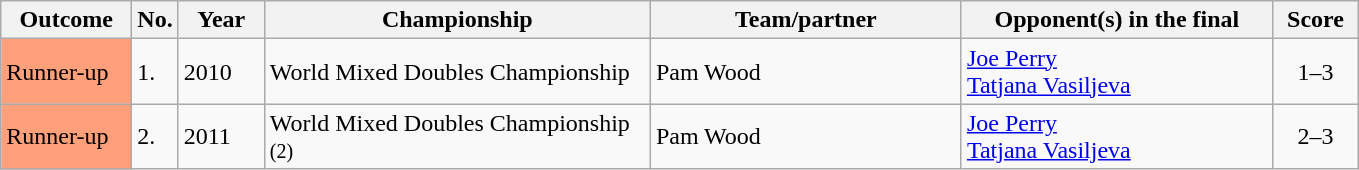<table class="wikitable sortable">
<tr>
<th width="80">Outcome</th>
<th width="20">No.</th>
<th width="50">Year</th>
<th width="250">Championship</th>
<th width="200">Team/partner</th>
<th width="200">Opponent(s) in the final</th>
<th width="50">Score</th>
</tr>
<tr>
<td style=" background:#ffa07a;">Runner-up</td>
<td>1.</td>
<td>2010</td>
<td>World Mixed Doubles Championship</td>
<td> Pam Wood</td>
<td> <a href='#'>Joe Perry</a> <br>  <a href='#'>Tatjana Vasiljeva</a></td>
<td align="center">1–3</td>
</tr>
<tr>
<td style=" background:#ffa07a;">Runner-up</td>
<td>2.</td>
<td>2011</td>
<td>World Mixed Doubles Championship <small>(2)</small></td>
<td> Pam Wood</td>
<td> <a href='#'>Joe Perry</a> <br>  <a href='#'>Tatjana Vasiljeva</a></td>
<td align="center">2–3</td>
</tr>
</table>
